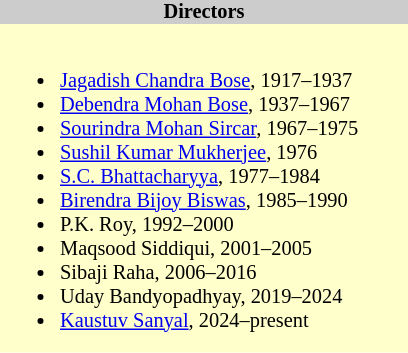<table class="toccolours" style="float: right; margin-left: 1em; font-size: 85%; background:#ffffcc; color:black; width:20em; max-width: 100%;" cellspacing="0" cellpadding="0">
<tr>
<th style="background-color:#cccccc;">Directors</th>
</tr>
<tr>
<td style="text-align: left;"><br><ul><li><a href='#'>Jagadish Chandra Bose</a>, 1917–1937</li><li><a href='#'>Debendra Mohan Bose</a>, 1937–1967</li><li><a href='#'>Sourindra Mohan Sircar</a>, 1967–1975</li><li><a href='#'>Sushil Kumar Mukherjee</a>, 1976</li><li><a href='#'>S.C. Bhattacharyya</a>, 1977–1984</li><li><a href='#'>Birendra Bijoy Biswas</a>, 1985–1990</li><li>P.K. Roy, 1992–2000</li><li>Maqsood Siddiqui, 2001–2005</li><li>Sibaji Raha, 2006–2016</li><li>Uday Bandyopadhyay, 2019–2024</li><li><a href='#'>Kaustuv Sanyal</a>, 2024–present</li></ul></td>
</tr>
</table>
